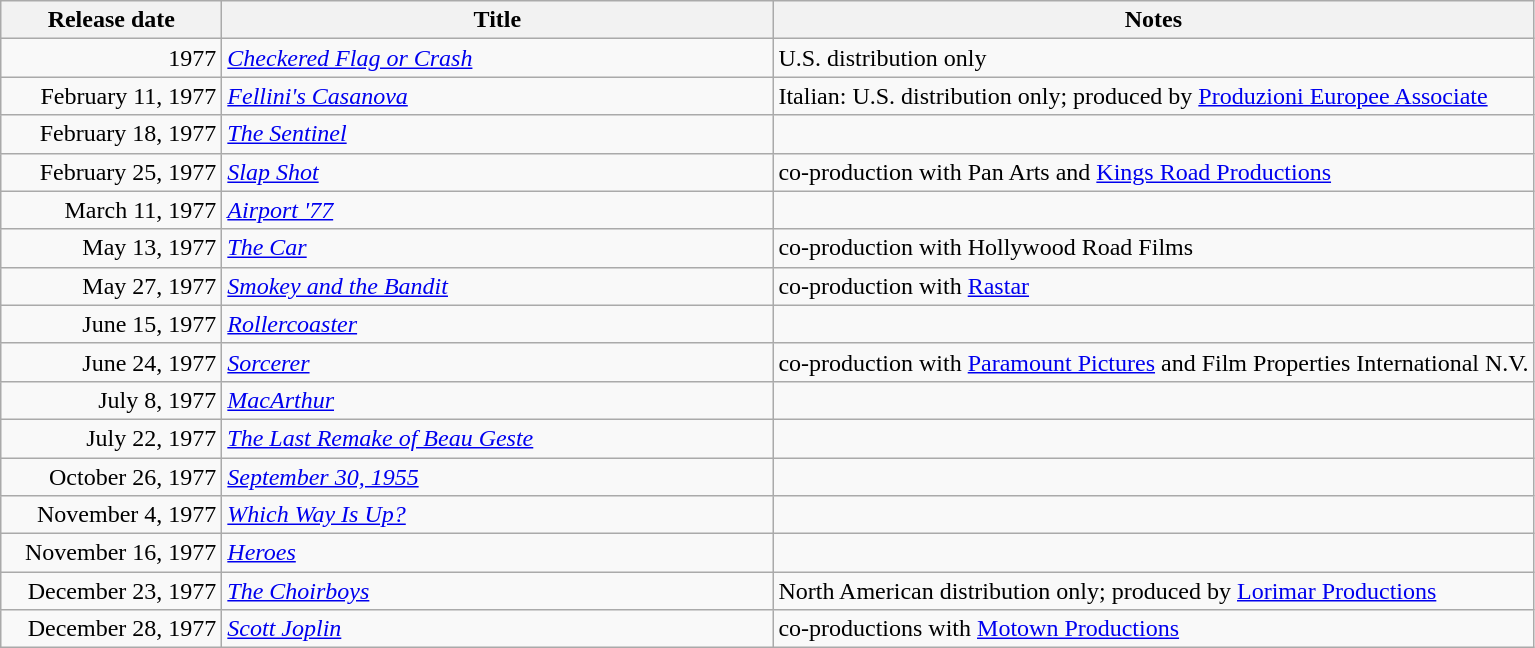<table class="wikitable sortable">
<tr>
<th style="width:8.75em;">Release date</th>
<th style="width:22.5em;">Title</th>
<th>Notes</th>
</tr>
<tr>
<td style="text-align:right;">1977</td>
<td><em><a href='#'>Checkered Flag or Crash</a></em></td>
<td>U.S. distribution only</td>
</tr>
<tr>
<td style="text-align:right;">February 11, 1977</td>
<td><em><a href='#'>Fellini's Casanova</a></em></td>
<td>Italian: U.S. distribution only; produced by <a href='#'>Produzioni Europee Associate</a></td>
</tr>
<tr>
<td style="text-align:right;">February 18, 1977</td>
<td><em><a href='#'>The Sentinel</a></em></td>
<td></td>
</tr>
<tr>
<td style="text-align:right;">February 25, 1977</td>
<td><em><a href='#'>Slap Shot</a></em></td>
<td>co-production with Pan Arts and <a href='#'>Kings Road Productions</a></td>
</tr>
<tr>
<td style="text-align:right;">March 11, 1977</td>
<td><em><a href='#'>Airport '77</a></em></td>
<td></td>
</tr>
<tr>
<td style="text-align:right;">May 13, 1977</td>
<td><em><a href='#'>The Car</a></em></td>
<td>co-production with Hollywood Road Films</td>
</tr>
<tr>
<td style="text-align:right;">May 27, 1977</td>
<td><em><a href='#'>Smokey and the Bandit</a></em></td>
<td>co-production with <a href='#'>Rastar</a></td>
</tr>
<tr>
<td style="text-align:right;">June 15, 1977</td>
<td><em><a href='#'>Rollercoaster</a></em></td>
<td></td>
</tr>
<tr>
<td style="text-align:right;">June 24, 1977</td>
<td><em><a href='#'>Sorcerer</a></em></td>
<td>co-production with <a href='#'>Paramount Pictures</a> and Film Properties International N.V.</td>
</tr>
<tr>
<td style="text-align:right;">July 8, 1977</td>
<td><em><a href='#'>MacArthur</a></em></td>
<td></td>
</tr>
<tr>
<td style="text-align:right;">July 22, 1977</td>
<td><em><a href='#'>The Last Remake of Beau Geste</a></em></td>
<td></td>
</tr>
<tr>
<td style="text-align:right;">October 26, 1977</td>
<td><em><a href='#'>September 30, 1955</a></em></td>
<td></td>
</tr>
<tr>
<td style="text-align:right;">November 4, 1977</td>
<td><em><a href='#'>Which Way Is Up?</a></em></td>
<td></td>
</tr>
<tr>
<td style="text-align:right;">November 16, 1977</td>
<td><em><a href='#'>Heroes</a></em></td>
<td></td>
</tr>
<tr>
<td style="text-align:right;">December 23, 1977</td>
<td><em><a href='#'>The Choirboys</a></em></td>
<td>North American distribution only; produced by <a href='#'>Lorimar Productions</a></td>
</tr>
<tr>
<td style="text-align:right;">December 28, 1977</td>
<td><em><a href='#'>Scott Joplin</a></em></td>
<td>co-productions with <a href='#'>Motown Productions</a></td>
</tr>
</table>
